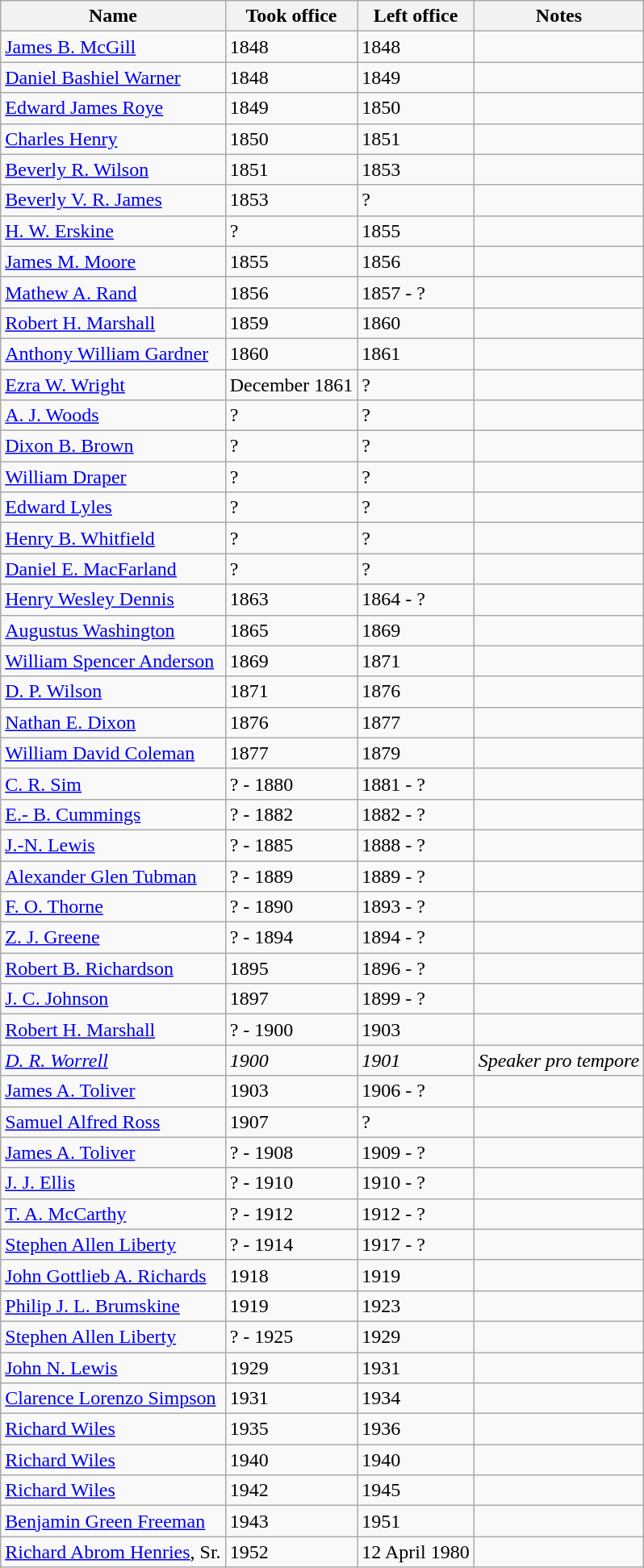<table class="wikitable">
<tr>
<th>Name</th>
<th>Took office</th>
<th>Left office</th>
<th>Notes</th>
</tr>
<tr>
<td><a href='#'>James B. McGill</a></td>
<td>1848</td>
<td>1848</td>
<td></td>
</tr>
<tr>
<td><a href='#'>Daniel Bashiel Warner</a></td>
<td>1848</td>
<td>1849</td>
<td></td>
</tr>
<tr>
<td><a href='#'>Edward James Roye</a></td>
<td>1849</td>
<td>1850</td>
<td></td>
</tr>
<tr>
<td><a href='#'>Charles Henry</a></td>
<td>1850</td>
<td>1851</td>
<td></td>
</tr>
<tr>
<td><a href='#'>Beverly R. Wilson</a></td>
<td>1851</td>
<td>1853</td>
<td></td>
</tr>
<tr>
<td><a href='#'>Beverly V. R. James</a></td>
<td>1853</td>
<td>?</td>
<td></td>
</tr>
<tr>
<td><a href='#'>H. W. Erskine</a></td>
<td>?</td>
<td>1855</td>
<td></td>
</tr>
<tr>
<td><a href='#'>James M. Moore</a></td>
<td>1855</td>
<td>1856</td>
<td></td>
</tr>
<tr>
<td><a href='#'>Mathew A. Rand</a></td>
<td>1856</td>
<td>1857 - ?</td>
<td></td>
</tr>
<tr>
<td><a href='#'>Robert H. Marshall</a></td>
<td>1859</td>
<td>1860</td>
<td></td>
</tr>
<tr>
<td><a href='#'>Anthony William Gardner</a></td>
<td>1860</td>
<td>1861</td>
<td></td>
</tr>
<tr>
<td><a href='#'>Ezra W. Wright</a></td>
<td>December 1861</td>
<td>?</td>
<td></td>
</tr>
<tr>
<td><a href='#'>A. J. Woods</a></td>
<td>?</td>
<td>?</td>
<td></td>
</tr>
<tr>
<td><a href='#'>Dixon B. Brown</a></td>
<td>?</td>
<td>?</td>
<td></td>
</tr>
<tr>
<td><a href='#'>William Draper</a></td>
<td>?</td>
<td>?</td>
<td></td>
</tr>
<tr>
<td><a href='#'>Edward Lyles</a></td>
<td>?</td>
<td>?</td>
<td></td>
</tr>
<tr>
<td><a href='#'>Henry B. Whitfield</a></td>
<td>?</td>
<td>?</td>
<td></td>
</tr>
<tr>
<td><a href='#'>Daniel E. MacFarland</a></td>
<td>?</td>
<td>?</td>
<td></td>
</tr>
<tr>
<td><a href='#'>Henry Wesley Dennis</a></td>
<td>1863</td>
<td>1864 - ?</td>
<td></td>
</tr>
<tr>
<td><a href='#'>Augustus Washington</a></td>
<td>1865</td>
<td>1869</td>
<td></td>
</tr>
<tr>
<td><a href='#'>William Spencer Anderson</a></td>
<td>1869</td>
<td>1871</td>
<td></td>
</tr>
<tr>
<td><a href='#'>D. P. Wilson</a></td>
<td>1871</td>
<td>1876</td>
<td></td>
</tr>
<tr>
<td><a href='#'>Nathan E. Dixon</a></td>
<td>1876</td>
<td>1877</td>
<td></td>
</tr>
<tr>
<td><a href='#'>William David Coleman</a></td>
<td>1877</td>
<td>1879</td>
<td></td>
</tr>
<tr>
<td><a href='#'>C. R. Sim</a></td>
<td>? - 1880</td>
<td>1881 - ?</td>
<td></td>
</tr>
<tr>
<td><a href='#'>E.- B. Cummings</a></td>
<td>? - 1882</td>
<td>1882 - ?</td>
<td></td>
</tr>
<tr>
<td><a href='#'>J.-N. Lewis</a></td>
<td>? - 1885</td>
<td>1888 - ?</td>
<td></td>
</tr>
<tr>
<td><a href='#'>Alexander Glen Tubman</a></td>
<td>? - 1889</td>
<td>1889 - ?</td>
<td></td>
</tr>
<tr>
<td><a href='#'>F. O. Thorne</a></td>
<td>? - 1890</td>
<td>1893 - ?</td>
<td></td>
</tr>
<tr>
<td><a href='#'>Z. J. Greene</a></td>
<td>? - 1894</td>
<td>1894 - ?</td>
<td></td>
</tr>
<tr>
<td><a href='#'>Robert B. Richardson</a></td>
<td>1895</td>
<td>1896 - ?</td>
<td></td>
</tr>
<tr>
<td><a href='#'>J. C. Johnson</a></td>
<td>1897</td>
<td>1899 - ?</td>
<td></td>
</tr>
<tr>
<td><a href='#'>Robert H. Marshall</a></td>
<td>? - 1900</td>
<td>1903</td>
<td></td>
</tr>
<tr>
<td><em><a href='#'>D. R. Worrell</a></em></td>
<td><em>1900</em></td>
<td><em>1901</em></td>
<td><em>Speaker pro tempore</em></td>
</tr>
<tr>
<td><a href='#'>James A. Toliver</a></td>
<td>1903</td>
<td>1906 - ?</td>
<td></td>
</tr>
<tr>
<td><a href='#'>Samuel Alfred Ross</a></td>
<td>1907</td>
<td>?</td>
<td></td>
</tr>
<tr>
<td><a href='#'>James A. Toliver</a></td>
<td>? - 1908</td>
<td>1909 - ?</td>
<td></td>
</tr>
<tr>
<td><a href='#'>J. J. Ellis</a></td>
<td>? - 1910</td>
<td>1910 - ?</td>
<td></td>
</tr>
<tr>
<td><a href='#'>T. A. McCarthy</a></td>
<td>? - 1912</td>
<td>1912 - ?</td>
<td></td>
</tr>
<tr>
<td><a href='#'>Stephen Allen Liberty</a></td>
<td>? - 1914</td>
<td>1917 - ?</td>
<td></td>
</tr>
<tr>
<td><a href='#'>John Gottlieb A. Richards</a></td>
<td>1918</td>
<td>1919</td>
<td></td>
</tr>
<tr>
<td><a href='#'>Philip J. L. Brumskine</a></td>
<td>1919</td>
<td>1923</td>
<td></td>
</tr>
<tr>
<td><a href='#'>Stephen Allen Liberty</a></td>
<td>? - 1925</td>
<td>1929</td>
<td></td>
</tr>
<tr>
<td><a href='#'>John N. Lewis</a></td>
<td>1929</td>
<td>1931</td>
<td></td>
</tr>
<tr>
<td><a href='#'>Clarence Lorenzo Simpson</a></td>
<td>1931</td>
<td>1934</td>
<td></td>
</tr>
<tr>
<td><a href='#'>Richard Wiles</a></td>
<td>1935</td>
<td>1936</td>
<td></td>
</tr>
<tr>
<td><a href='#'>Richard Wiles</a></td>
<td>1940</td>
<td>1940</td>
<td></td>
</tr>
<tr>
<td><a href='#'>Richard Wiles</a></td>
<td>1942</td>
<td>1945</td>
<td></td>
</tr>
<tr>
<td><a href='#'>Benjamin Green Freeman</a></td>
<td>1943</td>
<td>1951</td>
<td></td>
</tr>
<tr>
<td><a href='#'>Richard Abrom Henries</a>, Sr.</td>
<td>1952</td>
<td>12 April 1980</td>
<td></td>
</tr>
</table>
